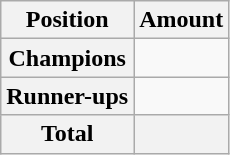<table class="wikitable">
<tr>
<th>Position</th>
<th>Amount</th>
</tr>
<tr>
<th>Champions</th>
<td></td>
</tr>
<tr>
<th>Runner-ups</th>
<td></td>
</tr>
<tr>
<th>Total</th>
<th></th>
</tr>
</table>
